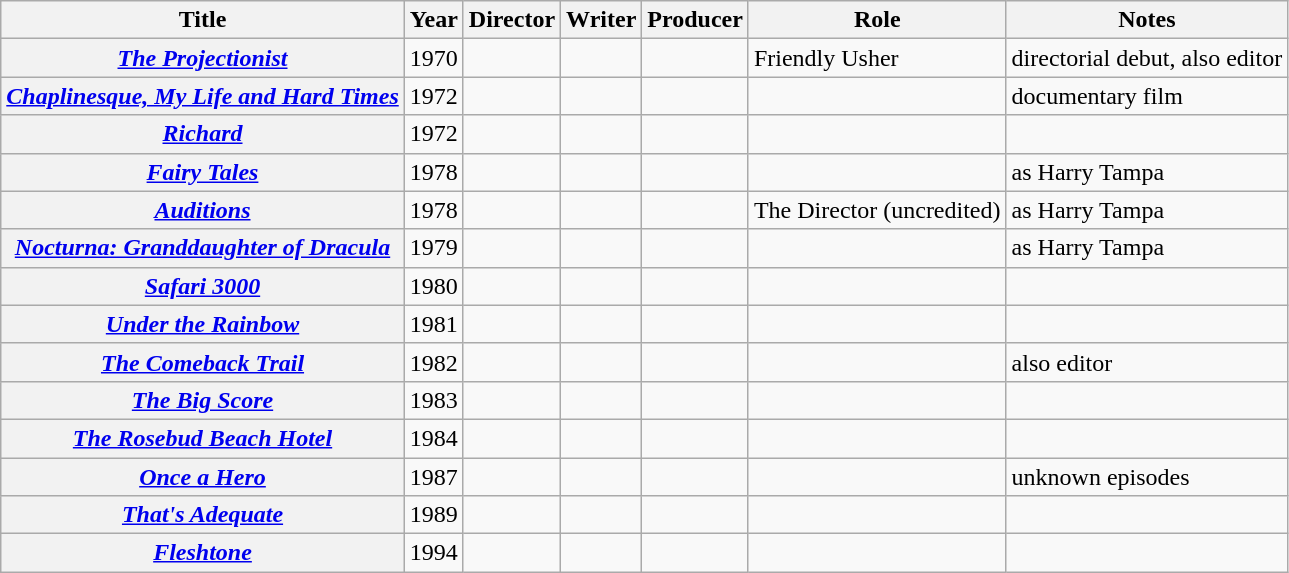<table class="wikitable plainrowheaders sortable">
<tr>
<th>Title</th>
<th>Year</th>
<th>Director</th>
<th>Writer</th>
<th>Producer</th>
<th>Role</th>
<th>Notes</th>
</tr>
<tr>
<th scope="row"><em><a href='#'>The Projectionist</a></em></th>
<td>1970</td>
<td></td>
<td></td>
<td></td>
<td>Friendly Usher</td>
<td>directorial debut, also editor</td>
</tr>
<tr>
<th scope="row"><em><a href='#'>Chaplinesque, My Life and Hard Times</a></em></th>
<td>1972</td>
<td></td>
<td></td>
<td></td>
<td></td>
<td>documentary film</td>
</tr>
<tr>
<th scope="row"><em><a href='#'>Richard</a></em></th>
<td>1972</td>
<td></td>
<td></td>
<td></td>
<td></td>
<td></td>
</tr>
<tr>
<th scope="row"><em><a href='#'>Fairy Tales</a></em></th>
<td>1978</td>
<td></td>
<td></td>
<td></td>
<td></td>
<td>as Harry Tampa</td>
</tr>
<tr>
<th scope="row"><em><a href='#'>Auditions</a></em></th>
<td>1978</td>
<td></td>
<td></td>
<td></td>
<td>The Director (uncredited)</td>
<td>as Harry Tampa</td>
</tr>
<tr>
<th scope="row"><em><a href='#'>Nocturna: Granddaughter of Dracula</a></em></th>
<td>1979</td>
<td></td>
<td></td>
<td></td>
<td></td>
<td>as Harry Tampa</td>
</tr>
<tr>
<th scope="row"><em><a href='#'>Safari 3000</a></em></th>
<td>1980</td>
<td></td>
<td></td>
<td></td>
<td></td>
<td></td>
</tr>
<tr>
<th scope="row"><em><a href='#'>Under the Rainbow</a></em></th>
<td>1981</td>
<td></td>
<td></td>
<td></td>
<td></td>
<td></td>
</tr>
<tr>
<th scope="row"><em><a href='#'>The Comeback Trail</a></em></th>
<td>1982</td>
<td></td>
<td></td>
<td></td>
<td></td>
<td>also editor</td>
</tr>
<tr>
<th scope="row"><em><a href='#'>The Big Score</a></em></th>
<td>1983</td>
<td></td>
<td></td>
<td></td>
<td></td>
<td></td>
</tr>
<tr>
<th scope="row"><em><a href='#'>The Rosebud Beach Hotel</a></em></th>
<td>1984</td>
<td></td>
<td></td>
<td></td>
<td></td>
<td></td>
</tr>
<tr>
<th scope="row"><em><a href='#'>Once a Hero</a></em></th>
<td>1987</td>
<td></td>
<td></td>
<td></td>
<td></td>
<td>unknown episodes</td>
</tr>
<tr>
<th scope="row"><em><a href='#'>That's Adequate</a></em></th>
<td>1989</td>
<td></td>
<td></td>
<td></td>
<td></td>
<td></td>
</tr>
<tr>
<th scope="row"><em><a href='#'>Fleshtone</a></em></th>
<td>1994</td>
<td></td>
<td></td>
<td></td>
<td></td>
<td></td>
</tr>
</table>
